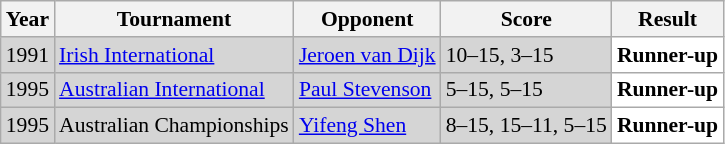<table class="sortable wikitable" style="font-size: 90%;">
<tr>
<th>Year</th>
<th>Tournament</th>
<th>Opponent</th>
<th>Score</th>
<th>Result</th>
</tr>
<tr style="background:#D5D5D5">
<td align="center">1991</td>
<td align="left"><a href='#'>Irish International</a></td>
<td align="left"> <a href='#'>Jeroen van Dijk</a></td>
<td align="left">10–15, 3–15</td>
<td style="text-align:left; background:white"> <strong>Runner-up</strong></td>
</tr>
<tr style="background:#D5D5D5">
<td align="center">1995</td>
<td align="left"><a href='#'>Australian International</a></td>
<td align="left"> <a href='#'>Paul Stevenson</a></td>
<td align="left">5–15, 5–15</td>
<td style="text-align:left; background:white"> <strong>Runner-up</strong></td>
</tr>
<tr style="background:#D5D5D5">
<td align="center">1995</td>
<td align="left">Australian Championships</td>
<td align="left"> <a href='#'>Yifeng Shen</a></td>
<td align="left">8–15, 15–11, 5–15</td>
<td style="text-align:left; background:white"> <strong>Runner-up</strong></td>
</tr>
</table>
